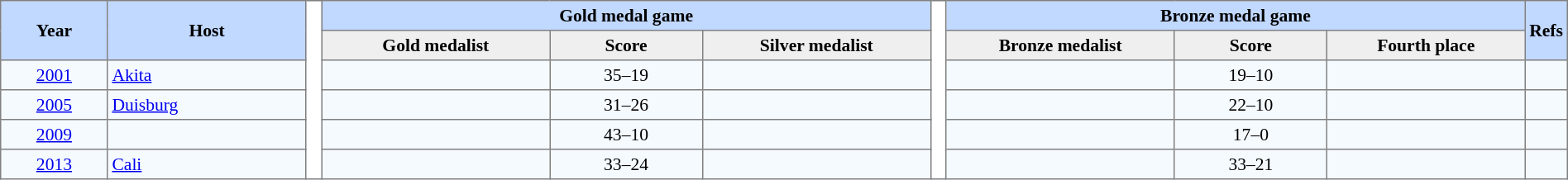<table border=1 style="border-collapse:collapse; font-size:90%; text-align:center;" cellpadding=3 cellspacing=0>
<tr bgcolor=#C1D8FF>
<th rowspan=2 width=7%>Year</th>
<th rowspan=2 width=13%>Host</th>
<th width=1% rowspan=6 bgcolor=ffffff></th>
<th colspan=3>Gold medal game</th>
<th width=1% rowspan=6 bgcolor=ffffff></th>
<th colspan=3>Bronze medal game</th>
<th rowspan=2 width=5%>Refs</th>
</tr>
<tr bgcolor=#EFEFEF>
<th width=15%>Gold medalist</th>
<th width=10%>Score</th>
<th width=15%>Silver medalist</th>
<th width=15%>Bronze medalist</th>
<th width=10%>Score</th>
<th width=15%>Fourth place</th>
</tr>
<tr bgcolor=#F5FAFF>
<td><a href='#'>2001</a></td>
<td align=left> <a href='#'>Akita</a></td>
<td><strong></strong></td>
<td>35–19</td>
<td></td>
<td></td>
<td>19–10</td>
<td></td>
<td></td>
</tr>
<tr bgcolor=#F5FAFF>
<td><a href='#'>2005</a></td>
<td align=left> <a href='#'>Duisburg</a></td>
<td><strong></strong></td>
<td>31–26</td>
<td></td>
<td></td>
<td>22–10</td>
<td></td>
<td></td>
</tr>
<tr bgcolor=#F5FAFF>
<td><a href='#'>2009</a></td>
<td align=left> </td>
<td><strong></strong></td>
<td>43–10</td>
<td></td>
<td></td>
<td>17–0</td>
<td></td>
<td></td>
</tr>
<tr bgcolor=#F5FAFF>
<td><a href='#'>2013</a></td>
<td align=left> <a href='#'>Cali</a></td>
<td><strong></strong></td>
<td>33–24</td>
<td></td>
<td></td>
<td>33–21</td>
<td></td>
<td></td>
</tr>
</table>
